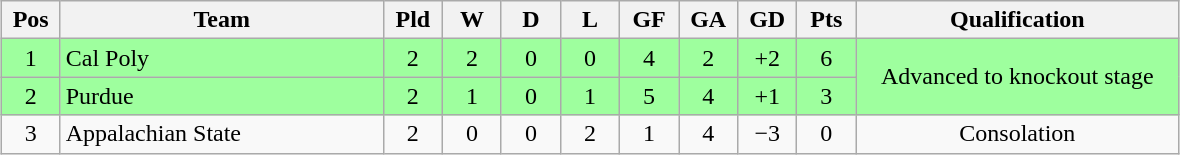<table class="wikitable" style="text-align:center; margin: 1em auto">
<tr>
<th style=width:2em>Pos</th>
<th style=width:13em>Team</th>
<th style=width:2em>Pld</th>
<th style=width:2em>W</th>
<th style=width:2em>D</th>
<th style=width:2em>L</th>
<th style=width:2em>GF</th>
<th style=width:2em>GA</th>
<th style=width:2em>GD</th>
<th style=width:2em>Pts</th>
<th style=width:13em>Qualification</th>
</tr>
<tr bgcolor="#9eff9e">
<td>1</td>
<td style="text-align:left">Cal Poly</td>
<td>2</td>
<td>2</td>
<td>0</td>
<td>0</td>
<td>4</td>
<td>2</td>
<td>+2</td>
<td>6</td>
<td rowspan="2">Advanced to knockout stage</td>
</tr>
<tr bgcolor="#9eff9e">
<td>2</td>
<td style="text-align:left">Purdue</td>
<td>2</td>
<td>1</td>
<td>0</td>
<td>1</td>
<td>5</td>
<td>4</td>
<td>+1</td>
<td>3</td>
</tr>
<tr>
<td>3</td>
<td style="text-align:left">Appalachian State</td>
<td>2</td>
<td>0</td>
<td>0</td>
<td>2</td>
<td>1</td>
<td>4</td>
<td>−3</td>
<td>0</td>
<td>Consolation</td>
</tr>
</table>
